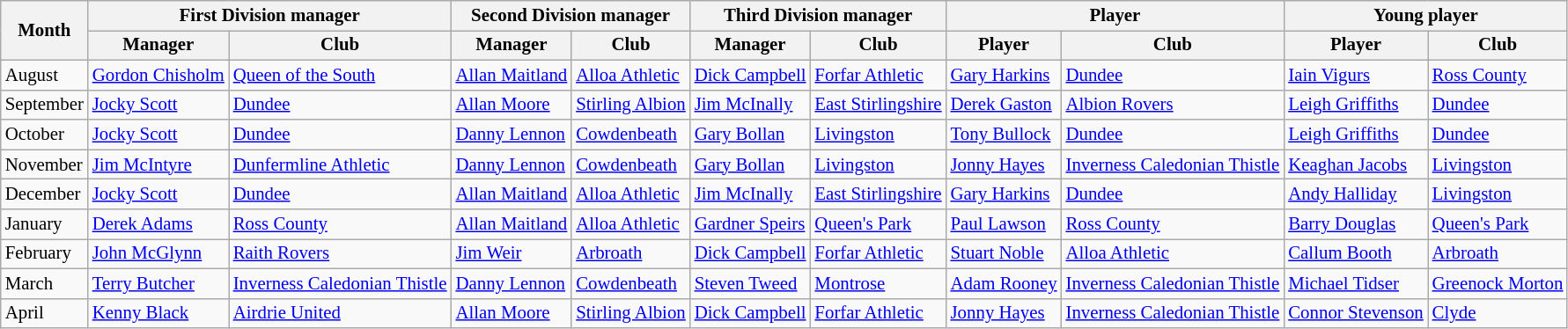<table class="wikitable" style="font-size:87%">
<tr>
<th rowspan="2">Month</th>
<th colspan="2">First Division manager</th>
<th colspan="2">Second Division manager</th>
<th colspan="2">Third Division manager</th>
<th colspan="2">Player</th>
<th colspan="2">Young player</th>
</tr>
<tr>
<th>Manager</th>
<th>Club</th>
<th>Manager</th>
<th>Club</th>
<th>Manager</th>
<th>Club</th>
<th>Player</th>
<th>Club</th>
<th>Player</th>
<th>Club</th>
</tr>
<tr>
<td>August</td>
<td> <a href='#'>Gordon Chisholm</a></td>
<td><a href='#'>Queen of the South</a></td>
<td> <a href='#'>Allan Maitland</a></td>
<td><a href='#'>Alloa Athletic</a></td>
<td> <a href='#'>Dick Campbell</a></td>
<td><a href='#'>Forfar Athletic</a></td>
<td> <a href='#'>Gary Harkins</a></td>
<td><a href='#'>Dundee</a></td>
<td> <a href='#'>Iain Vigurs</a></td>
<td><a href='#'>Ross County</a></td>
</tr>
<tr>
<td>September</td>
<td> <a href='#'>Jocky Scott</a></td>
<td><a href='#'>Dundee</a></td>
<td> <a href='#'>Allan Moore</a></td>
<td><a href='#'>Stirling Albion</a></td>
<td> <a href='#'>Jim McInally</a></td>
<td><a href='#'>East Stirlingshire</a></td>
<td> <a href='#'>Derek Gaston</a></td>
<td><a href='#'>Albion Rovers</a></td>
<td> <a href='#'>Leigh Griffiths</a></td>
<td><a href='#'>Dundee</a></td>
</tr>
<tr>
<td>October</td>
<td> <a href='#'>Jocky Scott</a></td>
<td><a href='#'>Dundee</a></td>
<td> <a href='#'>Danny Lennon</a></td>
<td><a href='#'>Cowdenbeath</a></td>
<td> <a href='#'>Gary Bollan</a></td>
<td><a href='#'>Livingston</a></td>
<td> <a href='#'>Tony Bullock</a></td>
<td><a href='#'>Dundee</a></td>
<td> <a href='#'>Leigh Griffiths</a></td>
<td><a href='#'>Dundee</a></td>
</tr>
<tr>
<td>November</td>
<td> <a href='#'>Jim McIntyre</a></td>
<td><a href='#'>Dunfermline Athletic</a></td>
<td> <a href='#'>Danny Lennon</a></td>
<td><a href='#'>Cowdenbeath</a></td>
<td> <a href='#'>Gary Bollan</a></td>
<td><a href='#'>Livingston</a></td>
<td> <a href='#'>Jonny Hayes</a></td>
<td><a href='#'>Inverness Caledonian Thistle</a></td>
<td> <a href='#'>Keaghan Jacobs</a></td>
<td><a href='#'>Livingston</a></td>
</tr>
<tr>
<td>December</td>
<td> <a href='#'>Jocky Scott</a></td>
<td><a href='#'>Dundee</a></td>
<td> <a href='#'>Allan Maitland</a></td>
<td><a href='#'>Alloa Athletic</a></td>
<td> <a href='#'>Jim McInally</a></td>
<td><a href='#'>East Stirlingshire</a></td>
<td> <a href='#'>Gary Harkins</a></td>
<td><a href='#'>Dundee</a></td>
<td> <a href='#'>Andy Halliday</a></td>
<td><a href='#'>Livingston</a></td>
</tr>
<tr>
<td>January</td>
<td> <a href='#'>Derek Adams</a></td>
<td><a href='#'>Ross County</a></td>
<td> <a href='#'>Allan Maitland</a></td>
<td><a href='#'>Alloa Athletic</a></td>
<td> <a href='#'>Gardner Speirs</a></td>
<td><a href='#'>Queen's Park</a></td>
<td> <a href='#'>Paul Lawson</a></td>
<td><a href='#'>Ross County</a></td>
<td> <a href='#'>Barry Douglas</a></td>
<td><a href='#'>Queen's Park</a></td>
</tr>
<tr>
<td>February</td>
<td> <a href='#'>John McGlynn</a></td>
<td><a href='#'>Raith Rovers</a></td>
<td> <a href='#'>Jim Weir</a></td>
<td><a href='#'>Arbroath</a></td>
<td> <a href='#'>Dick Campbell</a></td>
<td><a href='#'>Forfar Athletic</a></td>
<td> <a href='#'>Stuart Noble</a></td>
<td><a href='#'>Alloa Athletic</a></td>
<td> <a href='#'>Callum Booth</a></td>
<td><a href='#'>Arbroath</a></td>
</tr>
<tr>
<td>March</td>
<td> <a href='#'>Terry Butcher</a></td>
<td><a href='#'>Inverness Caledonian Thistle</a></td>
<td> <a href='#'>Danny Lennon</a></td>
<td><a href='#'>Cowdenbeath</a></td>
<td> <a href='#'>Steven Tweed</a></td>
<td><a href='#'>Montrose</a></td>
<td> <a href='#'>Adam Rooney</a></td>
<td><a href='#'>Inverness Caledonian Thistle</a></td>
<td>  <a href='#'>Michael Tidser</a></td>
<td><a href='#'>Greenock Morton</a></td>
</tr>
<tr>
<td>April</td>
<td> <a href='#'>Kenny Black</a></td>
<td><a href='#'>Airdrie United</a></td>
<td> <a href='#'>Allan Moore</a></td>
<td><a href='#'>Stirling Albion</a></td>
<td> <a href='#'>Dick Campbell</a></td>
<td><a href='#'>Forfar Athletic</a></td>
<td> <a href='#'>Jonny Hayes</a></td>
<td><a href='#'>Inverness Caledonian Thistle</a></td>
<td> <a href='#'>Connor Stevenson</a></td>
<td><a href='#'>Clyde</a></td>
</tr>
</table>
